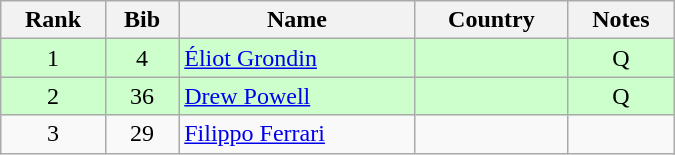<table class="wikitable" style="text-align:center; width:450px">
<tr>
<th>Rank</th>
<th>Bib</th>
<th>Name</th>
<th>Country</th>
<th>Notes</th>
</tr>
<tr bgcolor=ccffcc>
<td>1</td>
<td>4</td>
<td align=left><a href='#'>Éliot Grondin</a></td>
<td align=left></td>
<td>Q</td>
</tr>
<tr bgcolor=ccffcc>
<td>2</td>
<td>36</td>
<td align=left><a href='#'>Drew Powell</a></td>
<td align=left></td>
<td>Q</td>
</tr>
<tr>
<td>3</td>
<td>29</td>
<td align=left><a href='#'>Filippo Ferrari</a></td>
<td align=left></td>
<td></td>
</tr>
</table>
